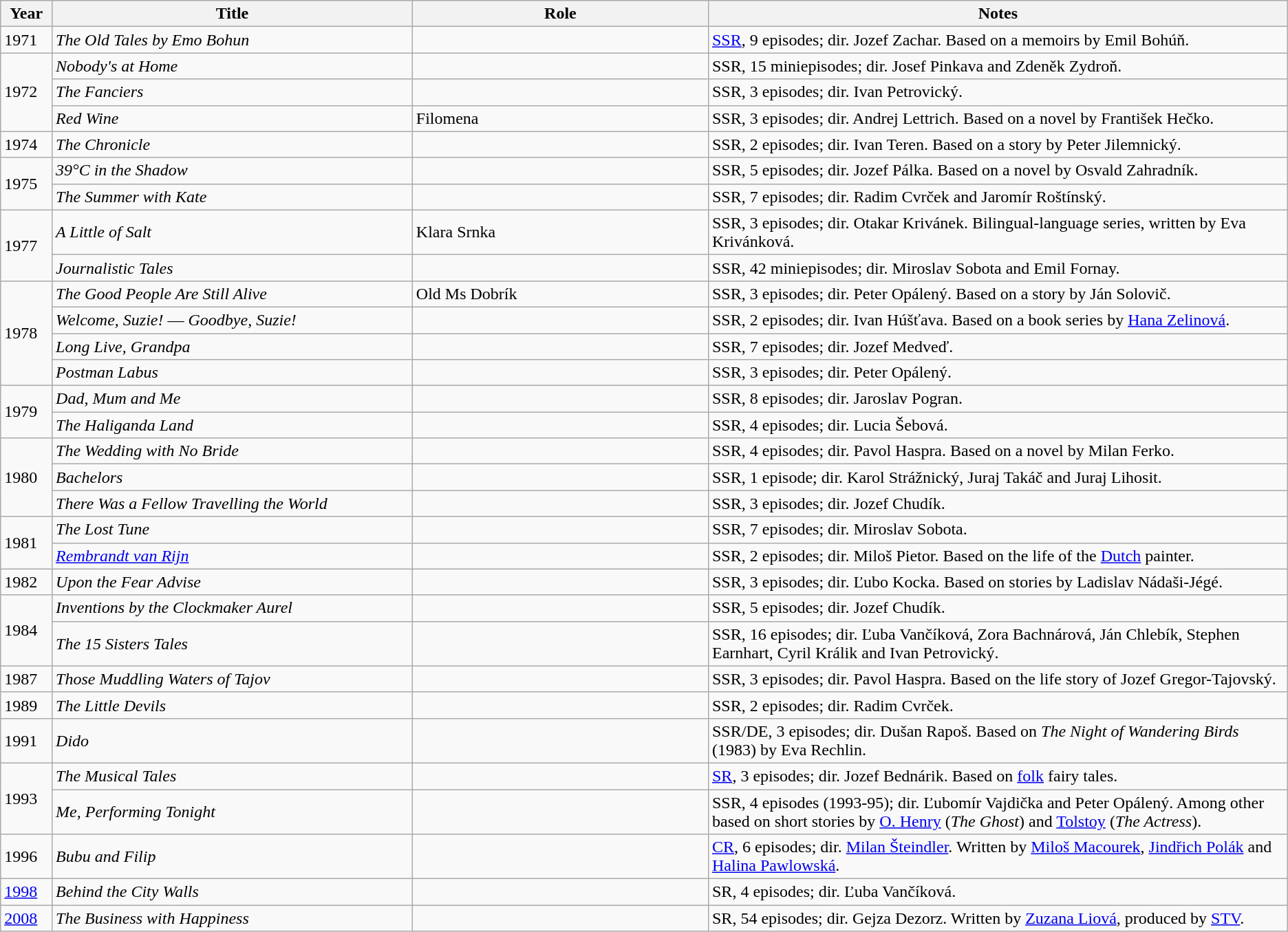<table class=wikitable>
<tr>
<th width=4%>Year</th>
<th width=28%>Title</th>
<th width=23%>Role</th>
<th width=45%>Notes</th>
</tr>
<tr>
<td>1971</td>
<td><em>The Old Tales by Emo Bohun</em></td>
<td></td>
<td><a href='#'>SSR</a>, 9 episodes; dir. Jozef Zachar. Based on a memoirs by Emil Bohúň.</td>
</tr>
<tr>
<td rowspan=3>1972</td>
<td><em>Nobody's at Home</em></td>
<td></td>
<td>SSR, 15 miniepisodes; dir. Josef Pinkava and Zdeněk Zydroň.</td>
</tr>
<tr>
<td><em>The Fanciers</em></td>
<td></td>
<td>SSR, 3 episodes; dir. Ivan Petrovický.</td>
</tr>
<tr>
<td><em>Red Wine</em></td>
<td>Filomena</td>
<td>SSR, 3 episodes; dir. Andrej Lettrich. Based on a novel by František Hečko.</td>
</tr>
<tr>
<td>1974</td>
<td><em>The Chronicle</em></td>
<td></td>
<td>SSR, 2 episodes; dir. Ivan Teren. Based on a story by Peter Jilemnický.</td>
</tr>
<tr>
<td rowspan=2>1975</td>
<td><em>39°C in the Shadow</em></td>
<td></td>
<td>SSR, 5 episodes; dir. Jozef Pálka. Based on a novel by Osvald Zahradník.</td>
</tr>
<tr>
<td><em>The Summer with Kate</em></td>
<td></td>
<td>SSR, 7 episodes; dir. Radim Cvrček and Jaromír Roštínský.</td>
</tr>
<tr>
<td rowspan=2>1977</td>
<td><em>A Little of Salt</em></td>
<td>Klara Srnka</td>
<td>SSR, 3 episodes; dir. Otakar Krivánek. Bilingual-language series, written by Eva Krivánková.</td>
</tr>
<tr>
<td><em>Journalistic Tales</em></td>
<td></td>
<td>SSR, 42 miniepisodes; dir. Miroslav Sobota and Emil Fornay.</td>
</tr>
<tr>
<td rowspan=4>1978</td>
<td><em>The Good People Are Still Alive</em></td>
<td>Old Ms Dobrík</td>
<td>SSR, 3 episodes; dir. Peter Opálený. Based on a story by Ján Solovič.</td>
</tr>
<tr>
<td><em>Welcome, Suzie!</em> — <em>Goodbye, Suzie!</em></td>
<td></td>
<td>SSR, 2 episodes; dir. Ivan Húšťava. Based on a book series by <a href='#'>Hana Zelinová</a>.</td>
</tr>
<tr>
<td><em>Long Live, Grandpa</em></td>
<td></td>
<td>SSR, 7 episodes; dir. Jozef Medveď.</td>
</tr>
<tr>
<td><em>Postman Labus</em></td>
<td></td>
<td>SSR, 3 episodes; dir. Peter Opálený.</td>
</tr>
<tr>
<td rowspan=2>1979</td>
<td><em>Dad, Mum and Me</em></td>
<td></td>
<td>SSR, 8 episodes; dir. Jaroslav Pogran.</td>
</tr>
<tr>
<td><em>The Haliganda Land</em></td>
<td></td>
<td>SSR, 4 episodes; dir. Lucia Šebová.</td>
</tr>
<tr>
<td rowspan=3>1980</td>
<td><em>The Wedding with No Bride</em></td>
<td></td>
<td>SSR, 4 episodes; dir. Pavol Haspra. Based on a novel by Milan Ferko.</td>
</tr>
<tr>
<td><em>Bachelors</em></td>
<td></td>
<td>SSR, 1 episode; dir. Karol Strážnický, Juraj Takáč and Juraj Lihosit.</td>
</tr>
<tr>
<td><em>There Was a Fellow Travelling the World</em></td>
<td></td>
<td>SSR, 3 episodes; dir. Jozef Chudík.</td>
</tr>
<tr>
<td rowspan=2>1981</td>
<td><em>The Lost Tune</em></td>
<td></td>
<td>SSR, 7 episodes; dir. Miroslav Sobota.</td>
</tr>
<tr>
<td><em><a href='#'>Rembrandt van Rijn</a></em></td>
<td></td>
<td>SSR, 2 episodes; dir. Miloš Pietor. Based on the life of the <a href='#'>Dutch</a> painter.</td>
</tr>
<tr>
<td>1982</td>
<td><em>Upon the Fear Advise</em></td>
<td></td>
<td>SSR, 3 episodes; dir. Ľubo Kocka. Based on stories by Ladislav Nádaši-Jégé.</td>
</tr>
<tr>
<td rowspan=2>1984</td>
<td><em>Inventions by the Clockmaker Aurel</em></td>
<td></td>
<td>SSR, 5 episodes; dir. Jozef Chudík.</td>
</tr>
<tr>
<td><em>The 15 Sisters Tales</em></td>
<td></td>
<td>SSR, 16 episodes; dir. Ľuba Vančíková, Zora Bachnárová, Ján Chlebík, Stephen Earnhart, Cyril Králik and Ivan Petrovický.</td>
</tr>
<tr>
<td>1987</td>
<td><em>Those Muddling Waters of Tajov</em></td>
<td></td>
<td>SSR, 3 episodes; dir. Pavol Haspra. Based on the life story of Jozef Gregor-Tajovský.</td>
</tr>
<tr>
<td>1989</td>
<td><em>The Little Devils</em></td>
<td></td>
<td>SSR, 2 episodes; dir. Radim Cvrček.</td>
</tr>
<tr>
<td>1991</td>
<td><em>Dido</em></td>
<td></td>
<td>SSR/DE, 3 episodes; dir. Dušan Rapoš. Based on <em>The Night of Wandering Birds</em> (1983) by Eva Rechlin.</td>
</tr>
<tr>
<td rowspan=2>1993</td>
<td><em>The Musical Tales</em></td>
<td></td>
<td><a href='#'>SR</a>, 3 episodes; dir. Jozef Bednárik. Based on <a href='#'>folk</a> fairy tales.</td>
</tr>
<tr>
<td><em>Me, Performing Tonight</em></td>
<td></td>
<td>SSR, 4 episodes (1993-95); dir. Ľubomír Vajdička and Peter Opálený. Among other based on short stories by <a href='#'>O. Henry</a> (<em>The Ghost</em>) and <a href='#'>Tolstoy</a> (<em>The Actress</em>).</td>
</tr>
<tr>
<td>1996</td>
<td><em>Bubu and Filip</em></td>
<td></td>
<td><a href='#'>CR</a>, 6 episodes; dir. <a href='#'>Milan Šteindler</a>. Written by <a href='#'>Miloš Macourek</a>, <a href='#'>Jindřich Polák</a> and <a href='#'>Halina Pawlowská</a>.</td>
</tr>
<tr>
<td><a href='#'>1998</a></td>
<td><em>Behind the City Walls</em></td>
<td></td>
<td>SR, 4 episodes; dir. Ľuba Vančíková.</td>
</tr>
<tr>
<td><a href='#'>2008</a></td>
<td><em>The Business with Happiness</em></td>
<td></td>
<td>SR, 54 episodes; dir. Gejza Dezorz. Written by <a href='#'>Zuzana Liová</a>, produced by <a href='#'>STV</a>.</td>
</tr>
</table>
